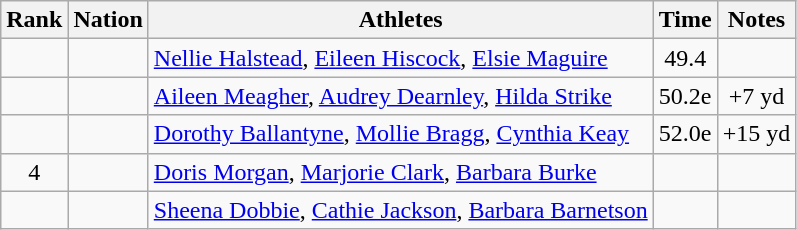<table class="wikitable sortable" style="text-align:center">
<tr>
<th>Rank</th>
<th>Nation</th>
<th>Athletes</th>
<th>Time</th>
<th>Notes</th>
</tr>
<tr>
<td></td>
<td align=left></td>
<td align=left><a href='#'>Nellie Halstead</a>, <a href='#'>Eileen Hiscock</a>, <a href='#'>Elsie Maguire</a></td>
<td>49.4</td>
<td></td>
</tr>
<tr>
<td></td>
<td align=left></td>
<td align=left><a href='#'>Aileen Meagher</a>, <a href='#'>Audrey Dearnley</a>, <a href='#'>Hilda Strike</a></td>
<td>50.2e</td>
<td>+7 yd</td>
</tr>
<tr>
<td></td>
<td align=left></td>
<td align=left><a href='#'>Dorothy Ballantyne</a>, <a href='#'>Mollie Bragg</a>, <a href='#'>Cynthia Keay</a></td>
<td>52.0e</td>
<td>+15 yd</td>
</tr>
<tr>
<td>4</td>
<td align=left></td>
<td align=left><a href='#'>Doris Morgan</a>, <a href='#'>Marjorie Clark</a>, <a href='#'>Barbara Burke</a></td>
<td></td>
<td></td>
</tr>
<tr>
<td></td>
<td align=left></td>
<td align=left><a href='#'>Sheena Dobbie</a>, <a href='#'>Cathie Jackson</a>, <a href='#'>Barbara Barnetson</a></td>
<td></td>
<td></td>
</tr>
</table>
